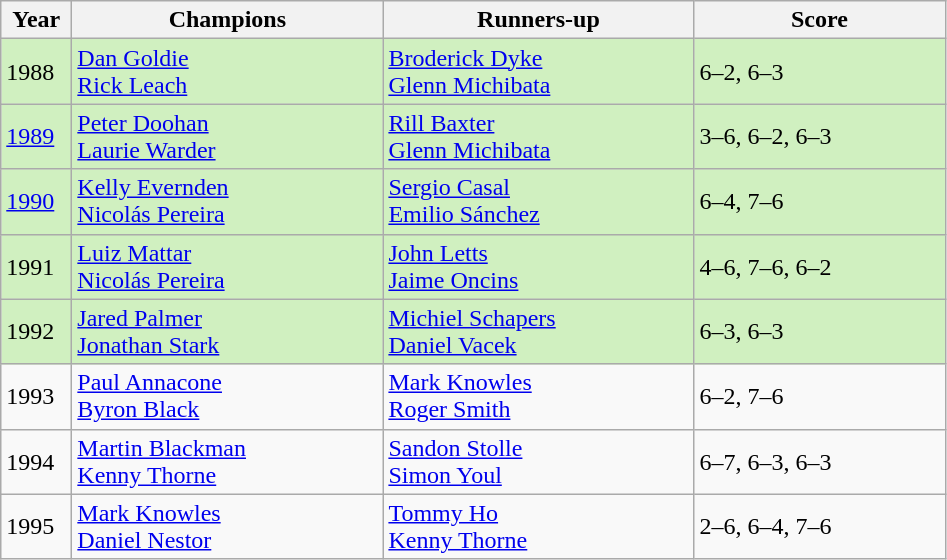<table class="wikitable">
<tr>
<th style="width:40px">Year</th>
<th style="width:200px">Champions</th>
<th style="width:200px">Runners-up</th>
<th style="width:160px" class="unsortable">Score</th>
</tr>
<tr>
<td bgcolor="d0f0c0">1988</td>
<td bgcolor="d0f0c0"> <a href='#'>Dan Goldie</a> <br>  <a href='#'>Rick Leach</a></td>
<td bgcolor="d0f0c0"> <a href='#'>Broderick Dyke</a> <br>  <a href='#'>Glenn Michibata</a></td>
<td bgcolor="d0f0c0">6–2, 6–3</td>
</tr>
<tr>
<td bgcolor="d0f0c0"><a href='#'>1989</a></td>
<td bgcolor="d0f0c0"> <a href='#'>Peter Doohan</a> <br>  <a href='#'>Laurie Warder</a></td>
<td bgcolor="d0f0c0"> <a href='#'>Rill Baxter</a> <br>  <a href='#'>Glenn Michibata</a></td>
<td bgcolor="d0f0c0">3–6, 6–2, 6–3</td>
</tr>
<tr>
<td bgcolor="d0f0c0"><a href='#'>1990</a></td>
<td bgcolor="d0f0c0"> <a href='#'>Kelly Evernden</a> <br>  <a href='#'>Nicolás Pereira</a></td>
<td bgcolor="d0f0c0"> <a href='#'>Sergio Casal</a> <br>  <a href='#'>Emilio Sánchez</a></td>
<td bgcolor="d0f0c0">6–4, 7–6</td>
</tr>
<tr>
<td bgcolor="d0f0c0">1991</td>
<td bgcolor="d0f0c0"> <a href='#'>Luiz Mattar</a> <br>  <a href='#'>Nicolás Pereira</a></td>
<td bgcolor="d0f0c0"> <a href='#'>John Letts</a> <br>  <a href='#'>Jaime Oncins</a></td>
<td bgcolor="d0f0c0">4–6, 7–6, 6–2</td>
</tr>
<tr>
<td bgcolor="d0f0c0">1992</td>
<td bgcolor="d0f0c0"> <a href='#'>Jared Palmer</a> <br>  <a href='#'>Jonathan Stark</a></td>
<td bgcolor="d0f0c0"> <a href='#'>Michiel Schapers</a> <br>  <a href='#'>Daniel Vacek</a></td>
<td bgcolor="d0f0c0">6–3, 6–3</td>
</tr>
<tr>
<td>1993</td>
<td> <a href='#'>Paul Annacone</a> <br>  <a href='#'>Byron Black</a></td>
<td> <a href='#'>Mark Knowles</a> <br>  <a href='#'>Roger Smith</a></td>
<td>6–2, 7–6</td>
</tr>
<tr>
<td>1994</td>
<td> <a href='#'>Martin Blackman</a> <br>  <a href='#'>Kenny Thorne</a></td>
<td> <a href='#'>Sandon Stolle</a> <br>  <a href='#'>Simon Youl</a></td>
<td>6–7, 6–3, 6–3</td>
</tr>
<tr>
<td>1995</td>
<td> <a href='#'>Mark Knowles</a> <br>  <a href='#'>Daniel Nestor</a></td>
<td> <a href='#'>Tommy Ho</a> <br>  <a href='#'>Kenny Thorne</a></td>
<td>2–6, 6–4, 7–6</td>
</tr>
</table>
